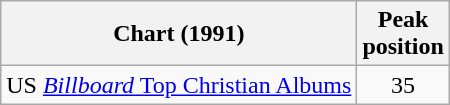<table class="wikitable">
<tr>
<th>Chart (1991)</th>
<th>Peak<br>position</th>
</tr>
<tr>
<td>US <a href='#'><em>Billboard</em> Top Christian Albums</a></td>
<td align="center">35</td>
</tr>
</table>
